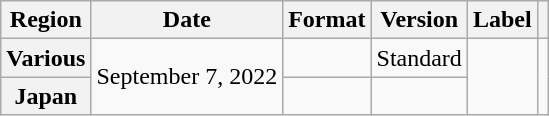<table class="wikitable plainrowheaders">
<tr>
<th scope="col">Region</th>
<th scope="col">Date</th>
<th scope="col">Format</th>
<th scope="col">Version</th>
<th scope="col">Label</th>
<th scope="col"></th>
</tr>
<tr>
<th scope="row">Various</th>
<td rowspan="2">September 7, 2022</td>
<td></td>
<td>Standard</td>
<td rowspan="2"></td>
<td style="text-align:center" rowspan="2"></td>
</tr>
<tr>
<th scope="row">Japan</th>
<td></td>
<td></td>
</tr>
</table>
